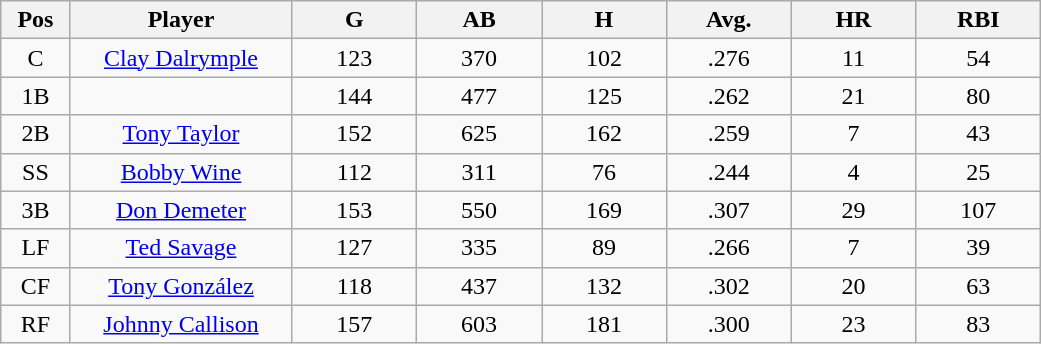<table class="wikitable sortable">
<tr>
<th bgcolor="#DDDDFF" width="5%">Pos</th>
<th bgcolor="#DDDDFF" width="16%">Player</th>
<th bgcolor="#DDDDFF" width="9%">G</th>
<th bgcolor="#DDDDFF" width="9%">AB</th>
<th bgcolor="#DDDDFF" width="9%">H</th>
<th bgcolor="#DDDDFF" width="9%">Avg.</th>
<th bgcolor="#DDDDFF" width="9%">HR</th>
<th bgcolor="#DDDDFF" width="9%">RBI</th>
</tr>
<tr align="center">
<td>C</td>
<td><a href='#'>Clay Dalrymple</a></td>
<td>123</td>
<td>370</td>
<td>102</td>
<td>.276</td>
<td>11</td>
<td>54</td>
</tr>
<tr align="center">
<td>1B</td>
<td></td>
<td>144</td>
<td>477</td>
<td>125</td>
<td>.262</td>
<td>21</td>
<td>80</td>
</tr>
<tr align="center">
<td>2B</td>
<td><a href='#'>Tony Taylor</a></td>
<td>152</td>
<td>625</td>
<td>162</td>
<td>.259</td>
<td>7</td>
<td>43</td>
</tr>
<tr align="center">
<td>SS</td>
<td><a href='#'>Bobby Wine</a></td>
<td>112</td>
<td>311</td>
<td>76</td>
<td>.244</td>
<td>4</td>
<td>25</td>
</tr>
<tr align="center">
<td>3B</td>
<td><a href='#'>Don Demeter</a></td>
<td>153</td>
<td>550</td>
<td>169</td>
<td>.307</td>
<td>29</td>
<td>107</td>
</tr>
<tr align="center">
<td>LF</td>
<td><a href='#'>Ted Savage</a></td>
<td>127</td>
<td>335</td>
<td>89</td>
<td>.266</td>
<td>7</td>
<td>39</td>
</tr>
<tr align="center">
<td>CF</td>
<td><a href='#'>Tony González</a></td>
<td>118</td>
<td>437</td>
<td>132</td>
<td>.302</td>
<td>20</td>
<td>63</td>
</tr>
<tr align="center">
<td>RF</td>
<td><a href='#'>Johnny Callison</a></td>
<td>157</td>
<td>603</td>
<td>181</td>
<td>.300</td>
<td>23</td>
<td>83</td>
</tr>
</table>
